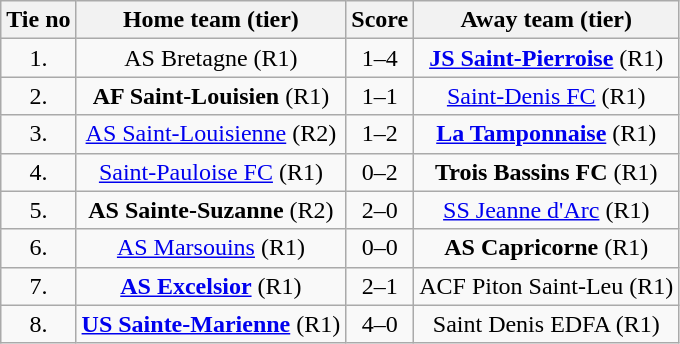<table class="wikitable" style="text-align: center">
<tr>
<th>Tie no</th>
<th>Home team (tier)</th>
<th>Score</th>
<th>Away team (tier)</th>
</tr>
<tr>
<td>1.</td>
<td> AS Bretagne (R1)</td>
<td>1–4</td>
<td><strong><a href='#'>JS Saint-Pierroise</a></strong> (R1) </td>
</tr>
<tr>
<td>2.</td>
<td> <strong>AF Saint-Louisien</strong> (R1)</td>
<td>1–1 </td>
<td><a href='#'>Saint-Denis FC</a> (R1) </td>
</tr>
<tr>
<td>3.</td>
<td> <a href='#'>AS Saint-Louisienne</a> (R2)</td>
<td>1–2</td>
<td><strong><a href='#'>La Tamponnaise</a></strong> (R1) </td>
</tr>
<tr>
<td>4.</td>
<td> <a href='#'>Saint-Pauloise FC</a> (R1)</td>
<td>0–2</td>
<td><strong>Trois Bassins FC</strong> (R1) </td>
</tr>
<tr>
<td>5.</td>
<td> <strong>AS Sainte-Suzanne</strong> (R2)</td>
<td>2–0</td>
<td><a href='#'>SS Jeanne d'Arc</a> (R1) </td>
</tr>
<tr>
<td>6.</td>
<td> <a href='#'>AS Marsouins</a> (R1)</td>
<td>0–0 </td>
<td><strong>AS Capricorne</strong> (R1) </td>
</tr>
<tr>
<td>7.</td>
<td> <strong><a href='#'>AS Excelsior</a></strong> (R1)</td>
<td>2–1</td>
<td>ACF Piton Saint-Leu (R1) </td>
</tr>
<tr>
<td>8.</td>
<td> <strong><a href='#'>US Sainte-Marienne</a></strong> (R1)</td>
<td>4–0</td>
<td>Saint Denis EDFA (R1) </td>
</tr>
</table>
